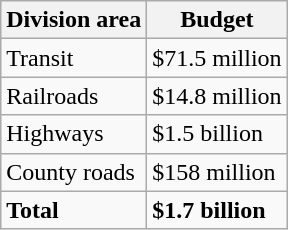<table border="1" cellspacing="0" cellpadding="5" style="border-collapse:collapse;" class="wikitable">
<tr>
<th>Division area</th>
<th>Budget</th>
</tr>
<tr>
<td>Transit</td>
<td>$71.5 million</td>
</tr>
<tr>
<td>Railroads</td>
<td>$14.8 million</td>
</tr>
<tr>
<td>Highways</td>
<td>$1.5 billion</td>
</tr>
<tr>
<td>County roads</td>
<td>$158 million</td>
</tr>
<tr>
<td><strong>Total</strong></td>
<td><strong>$1.7 billion</strong></td>
</tr>
</table>
